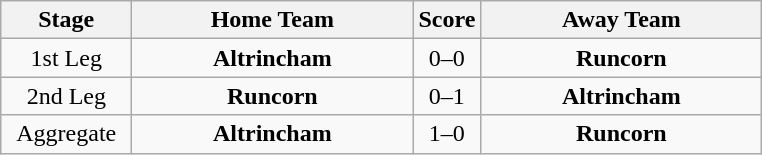<table class="wikitable" style="text-align:center">
<tr>
<th width=80>Stage</th>
<th width=180>Home Team</th>
<th width=20>Score</th>
<th width=180>Away Team</th>
</tr>
<tr>
<td>1st Leg</td>
<td><strong>Altrincham</strong></td>
<td>0–0</td>
<td><strong>Runcorn</strong></td>
</tr>
<tr>
<td>2nd Leg</td>
<td><strong>Runcorn</strong></td>
<td>0–1</td>
<td><strong>Altrincham</strong></td>
</tr>
<tr>
<td>Aggregate</td>
<td><strong>Altrincham</strong></td>
<td>1–0</td>
<td><strong>Runcorn</strong></td>
</tr>
</table>
